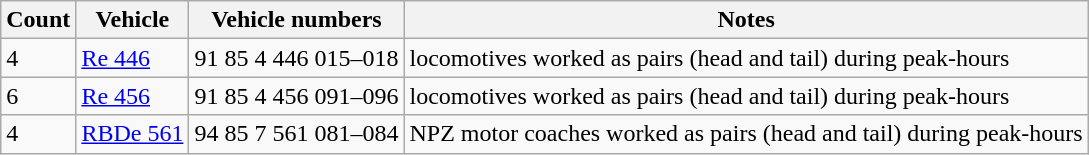<table class="wikitable">
<tr>
<th>Count</th>
<th>Vehicle</th>
<th>Vehicle numbers</th>
<th>Notes</th>
</tr>
<tr>
<td>4</td>
<td><a href='#'>Re 446</a></td>
<td>91 85 4 446 015–018</td>
<td>locomotives worked as pairs (head and tail) during peak-hours</td>
</tr>
<tr>
<td>6</td>
<td><a href='#'>Re 456</a></td>
<td>91 85 4 456 091–096</td>
<td>locomotives worked as pairs (head and tail) during peak-hours</td>
</tr>
<tr>
<td>4</td>
<td><a href='#'>RBDe 561</a></td>
<td>94 85 7 561 081–084</td>
<td>NPZ motor coaches worked as pairs (head and tail) during peak-hours</td>
</tr>
</table>
